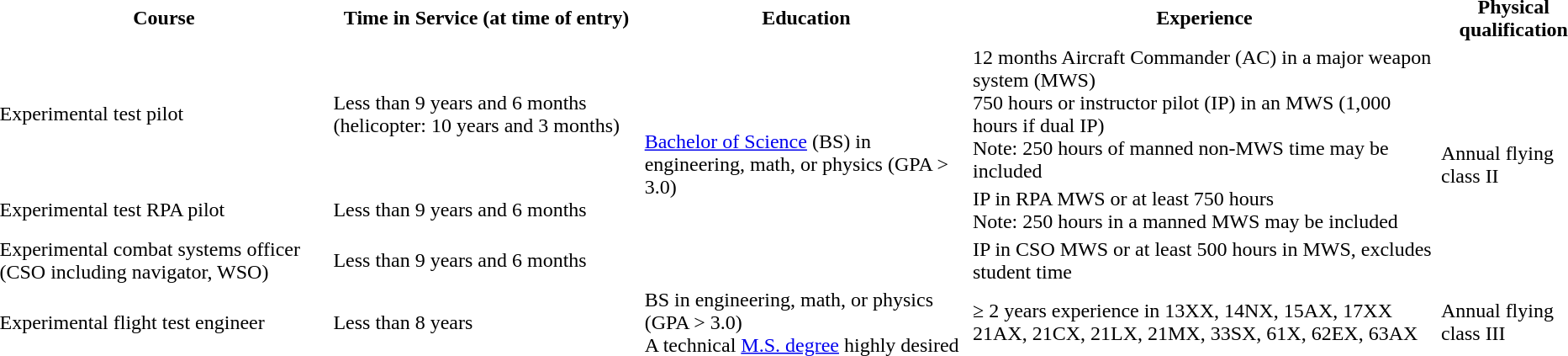<table class="wiki table">
<tr>
<th>Course</th>
<th>Time in Service (at time of entry)</th>
<th>Education</th>
<th>Experience</th>
<th>Physical qualification</th>
</tr>
<tr>
<td>Experimental test pilot</td>
<td>Less than 9 years and 6 months (helicopter: 10 years and 3 months)</td>
<td rowspan=3><a href='#'>Bachelor of Science</a> (BS) in engineering, math, or physics (GPA > 3.0)</td>
<td>12 months Aircraft Commander (AC) in a major weapon system (MWS) <br> 750 hours or instructor pilot (IP) in an MWS (1,000 hours if dual IP) <br> Note: 250 hours of manned non-MWS time may be included</td>
<td rowspan=3>Annual flying class II</td>
</tr>
<tr>
<td>Experimental test RPA pilot</td>
<td>Less than 9 years and 6 months</td>
<td>IP in RPA MWS or at least 750 hours <br> Note: 250 hours in a manned MWS may be included</td>
</tr>
<tr>
<td>Experimental combat systems officer (CSO including navigator, WSO)</td>
<td>Less than 9 years and 6 months</td>
<td>IP in CSO MWS or at least 500 hours in MWS, excludes student time</td>
</tr>
<tr>
<td>Experimental flight test engineer</td>
<td>Less than 8 years</td>
<td>BS in engineering, math, or physics  (GPA > 3.0) <br> A technical <a href='#'>M.S. degree</a> highly desired</td>
<td>≥ 2 years experience in 13XX, 14NX, 15AX, 17XX 21AX, 21CX, 21LX, 21MX, 33SX, 61X, 62EX, 63AX</td>
<td>Annual flying class III</td>
</tr>
</table>
